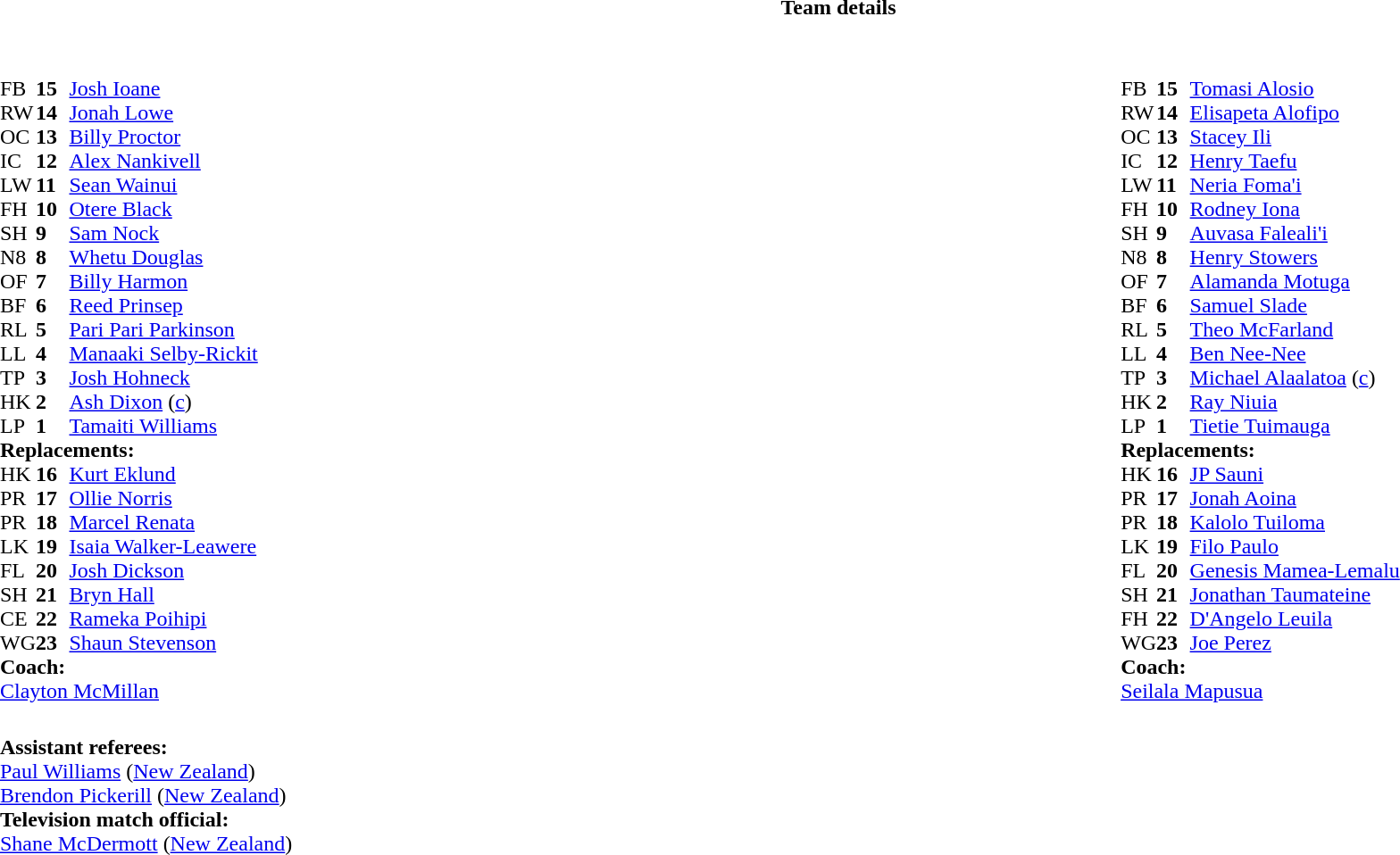<table border="0" style="width:100%;" class="collapsible collapsed">
<tr>
<th>Team details</th>
</tr>
<tr>
<td><br><table style="width:100%;">
<tr>
<td style="vertical-align:top; width:50%;"><br><table style="font-size: 100%" cellspacing="0" cellpadding="0">
<tr>
<th width="25"></th>
<th width="25"></th>
</tr>
<tr>
<td>FB</td>
<td><strong>15</strong></td>
<td><a href='#'>Josh Ioane</a></td>
</tr>
<tr>
<td>RW</td>
<td><strong>14</strong></td>
<td><a href='#'>Jonah Lowe</a></td>
</tr>
<tr>
<td>OC</td>
<td><strong>13</strong></td>
<td><a href='#'>Billy Proctor</a></td>
<td></td>
<td colspan=2></td>
</tr>
<tr>
<td>IC</td>
<td><strong>12</strong></td>
<td><a href='#'>Alex Nankivell</a></td>
<td></td>
<td></td>
<td></td>
</tr>
<tr>
<td>LW</td>
<td><strong>11</strong></td>
<td><a href='#'>Sean Wainui</a></td>
</tr>
<tr>
<td>FH</td>
<td><strong>10</strong></td>
<td><a href='#'>Otere Black</a></td>
<td></td>
<td></td>
</tr>
<tr>
<td>SH</td>
<td><strong>9</strong></td>
<td><a href='#'>Sam Nock</a></td>
<td></td>
<td></td>
</tr>
<tr>
<td>N8</td>
<td><strong>8</strong></td>
<td><a href='#'>Whetu Douglas</a></td>
</tr>
<tr>
<td>OF</td>
<td><strong>7</strong></td>
<td><a href='#'>Billy Harmon</a></td>
<td></td>
<td></td>
</tr>
<tr>
<td>BF</td>
<td><strong>6</strong></td>
<td><a href='#'>Reed Prinsep</a></td>
</tr>
<tr>
<td>RL</td>
<td><strong>5</strong></td>
<td><a href='#'>Pari Pari Parkinson</a></td>
<td></td>
<td></td>
</tr>
<tr>
<td>LL</td>
<td><strong>4</strong></td>
<td><a href='#'>Manaaki Selby-Rickit</a></td>
</tr>
<tr>
<td>TP</td>
<td><strong>3</strong></td>
<td><a href='#'>Josh Hohneck</a></td>
<td></td>
<td></td>
</tr>
<tr>
<td>HK</td>
<td><strong>2</strong></td>
<td><a href='#'>Ash Dixon</a> (<a href='#'>c</a>)</td>
<td></td>
<td></td>
</tr>
<tr>
<td>LP</td>
<td><strong>1</strong></td>
<td><a href='#'>Tamaiti Williams</a></td>
<td></td>
<td></td>
</tr>
<tr>
<td colspan="3"><strong>Replacements:</strong></td>
</tr>
<tr>
<td>HK</td>
<td><strong>16</strong></td>
<td><a href='#'>Kurt Eklund</a></td>
<td></td>
<td></td>
</tr>
<tr>
<td>PR</td>
<td><strong>17</strong></td>
<td><a href='#'>Ollie Norris</a></td>
<td></td>
<td></td>
</tr>
<tr>
<td>PR</td>
<td><strong>18</strong></td>
<td><a href='#'>Marcel Renata</a></td>
<td></td>
<td></td>
</tr>
<tr>
<td>LK</td>
<td><strong>19</strong></td>
<td><a href='#'>Isaia Walker-Leawere</a></td>
<td></td>
<td></td>
</tr>
<tr>
<td>FL</td>
<td><strong>20</strong></td>
<td><a href='#'>Josh Dickson</a></td>
<td></td>
<td></td>
</tr>
<tr>
<td>SH</td>
<td><strong>21</strong></td>
<td><a href='#'>Bryn Hall</a></td>
<td></td>
<td></td>
</tr>
<tr>
<td>CE</td>
<td><strong>22</strong></td>
<td><a href='#'>Rameka Poihipi</a></td>
<td></td>
<td></td>
</tr>
<tr>
<td>WG</td>
<td><strong>23</strong></td>
<td><a href='#'>Shaun Stevenson</a></td>
<td></td>
<td></td>
</tr>
<tr>
<td colspan="3"><strong>Coach:</strong></td>
</tr>
<tr>
<td colspan="4"> <a href='#'>Clayton McMillan</a></td>
</tr>
</table>
</td>
<td style="vertical-align:top"></td>
<td style="vertical-align:top; width:50%;"><br><table cellspacing="0" cellpadding="0" style="font-size:100%; margin:auto;">
<tr>
<th width="25"></th>
<th width="25"></th>
</tr>
<tr>
<td>FB</td>
<td><strong>15</strong></td>
<td><a href='#'>Tomasi Alosio</a></td>
</tr>
<tr>
<td>RW</td>
<td><strong>14</strong></td>
<td><a href='#'>Elisapeta Alofipo</a></td>
<td></td>
<td></td>
</tr>
<tr>
<td>OC</td>
<td><strong>13</strong></td>
<td><a href='#'>Stacey Ili</a></td>
</tr>
<tr>
<td>IC</td>
<td><strong>12</strong></td>
<td><a href='#'>Henry Taefu</a></td>
</tr>
<tr>
<td>LW</td>
<td><strong>11</strong></td>
<td><a href='#'>Neria Foma'i</a></td>
</tr>
<tr>
<td>FH</td>
<td><strong>10</strong></td>
<td><a href='#'>Rodney Iona</a></td>
<td></td>
<td></td>
</tr>
<tr>
<td>SH</td>
<td><strong>9</strong></td>
<td><a href='#'>Auvasa Faleali'i</a></td>
<td></td>
<td></td>
</tr>
<tr>
<td>N8</td>
<td><strong>8</strong></td>
<td><a href='#'>Henry Stowers</a></td>
</tr>
<tr>
<td>OF</td>
<td><strong>7</strong></td>
<td><a href='#'>Alamanda Motuga</a></td>
</tr>
<tr>
<td>BF</td>
<td><strong>6</strong></td>
<td><a href='#'>Samuel Slade</a></td>
<td></td>
</tr>
<tr>
<td>RL</td>
<td><strong>5</strong></td>
<td><a href='#'>Theo McFarland</a></td>
<td></td>
<td></td>
</tr>
<tr>
<td>LL</td>
<td><strong>4</strong></td>
<td><a href='#'>Ben Nee-Nee</a></td>
<td></td>
<td></td>
</tr>
<tr>
<td>TP</td>
<td><strong>3</strong></td>
<td><a href='#'>Michael Alaalatoa</a> (<a href='#'>c</a>)</td>
<td></td>
<td></td>
</tr>
<tr>
<td>HK</td>
<td><strong>2</strong></td>
<td><a href='#'>Ray Niuia</a></td>
<td></td>
<td></td>
</tr>
<tr>
<td>LP</td>
<td><strong>1</strong></td>
<td><a href='#'>Tietie Tuimauga</a></td>
<td></td>
<td></td>
</tr>
<tr>
<td colspan="3"><strong>Replacements:</strong></td>
</tr>
<tr>
<td>HK</td>
<td><strong>16</strong></td>
<td><a href='#'>JP Sauni</a></td>
<td></td>
<td></td>
</tr>
<tr>
<td>PR</td>
<td><strong>17</strong></td>
<td><a href='#'>Jonah Aoina</a></td>
<td></td>
<td></td>
</tr>
<tr>
<td>PR</td>
<td><strong>18</strong></td>
<td><a href='#'>Kalolo Tuiloma</a></td>
<td></td>
<td></td>
</tr>
<tr>
<td>LK</td>
<td><strong>19</strong></td>
<td><a href='#'>Filo Paulo</a></td>
<td></td>
<td></td>
</tr>
<tr>
<td>FL</td>
<td><strong>20</strong></td>
<td><a href='#'>Genesis Mamea-Lemalu</a></td>
<td></td>
<td></td>
</tr>
<tr>
<td>SH</td>
<td><strong>21</strong></td>
<td><a href='#'>Jonathan Taumateine</a></td>
<td></td>
<td></td>
</tr>
<tr>
<td>FH</td>
<td><strong>22</strong></td>
<td><a href='#'>D'Angelo Leuila</a></td>
<td></td>
<td></td>
</tr>
<tr>
<td>WG</td>
<td><strong>23</strong></td>
<td><a href='#'>Joe Perez</a></td>
<td></td>
<td></td>
</tr>
<tr>
<td colspan="3"><strong>Coach:</strong></td>
</tr>
<tr>
<td colspan="4"> <a href='#'>Seilala Mapusua</a></td>
</tr>
</table>
</td>
</tr>
</table>
<table style="width:100%">
<tr>
<td><br><strong>Assistant referees:</strong>
<br><a href='#'>Paul Williams</a> (<a href='#'>New Zealand</a>)
<br><a href='#'>Brendon Pickerill</a> (<a href='#'>New Zealand</a>)
<br><strong>Television match official:</strong>
<br><a href='#'>Shane McDermott</a> (<a href='#'>New Zealand</a>)</td>
</tr>
</table>
</td>
</tr>
</table>
